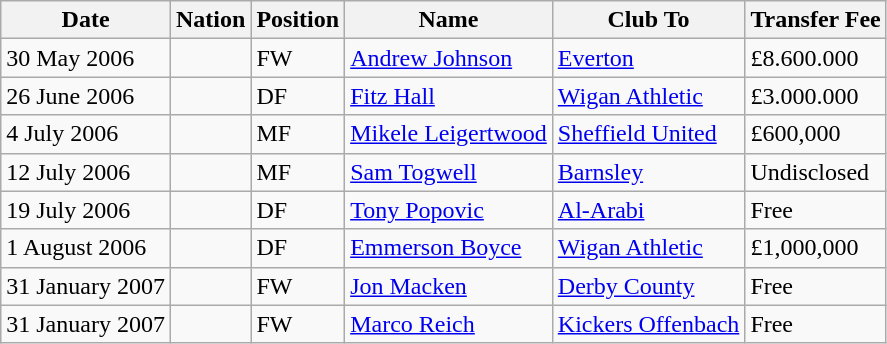<table class="wikitable">
<tr>
<th>Date</th>
<th>Nation</th>
<th>Position</th>
<th>Name</th>
<th>Club To</th>
<th>Transfer Fee</th>
</tr>
<tr>
<td>30 May 2006</td>
<td></td>
<td>FW</td>
<td><a href='#'>Andrew Johnson</a></td>
<td><a href='#'>Everton</a></td>
<td>£8.600.000</td>
</tr>
<tr>
<td>26 June 2006</td>
<td></td>
<td>DF</td>
<td><a href='#'>Fitz Hall</a></td>
<td><a href='#'>Wigan Athletic</a></td>
<td>£3.000.000</td>
</tr>
<tr>
<td>4 July 2006</td>
<td></td>
<td>MF</td>
<td><a href='#'>Mikele Leigertwood</a></td>
<td><a href='#'>Sheffield United</a></td>
<td>£600,000</td>
</tr>
<tr>
<td>12 July 2006</td>
<td></td>
<td>MF</td>
<td><a href='#'>Sam Togwell</a></td>
<td><a href='#'>Barnsley</a></td>
<td>Undisclosed</td>
</tr>
<tr>
<td>19 July 2006</td>
<td></td>
<td>DF</td>
<td><a href='#'>Tony Popovic</a></td>
<td> <a href='#'>Al-Arabi</a></td>
<td>Free</td>
</tr>
<tr>
<td>1 August 2006</td>
<td></td>
<td>DF</td>
<td><a href='#'>Emmerson Boyce</a></td>
<td><a href='#'>Wigan Athletic</a></td>
<td>£1,000,000</td>
</tr>
<tr>
<td>31 January 2007</td>
<td></td>
<td>FW</td>
<td><a href='#'>Jon Macken</a></td>
<td><a href='#'>Derby County</a></td>
<td>Free</td>
</tr>
<tr>
<td>31 January 2007</td>
<td></td>
<td>FW</td>
<td><a href='#'>Marco Reich</a></td>
<td><a href='#'>Kickers Offenbach</a></td>
<td>Free</td>
</tr>
</table>
